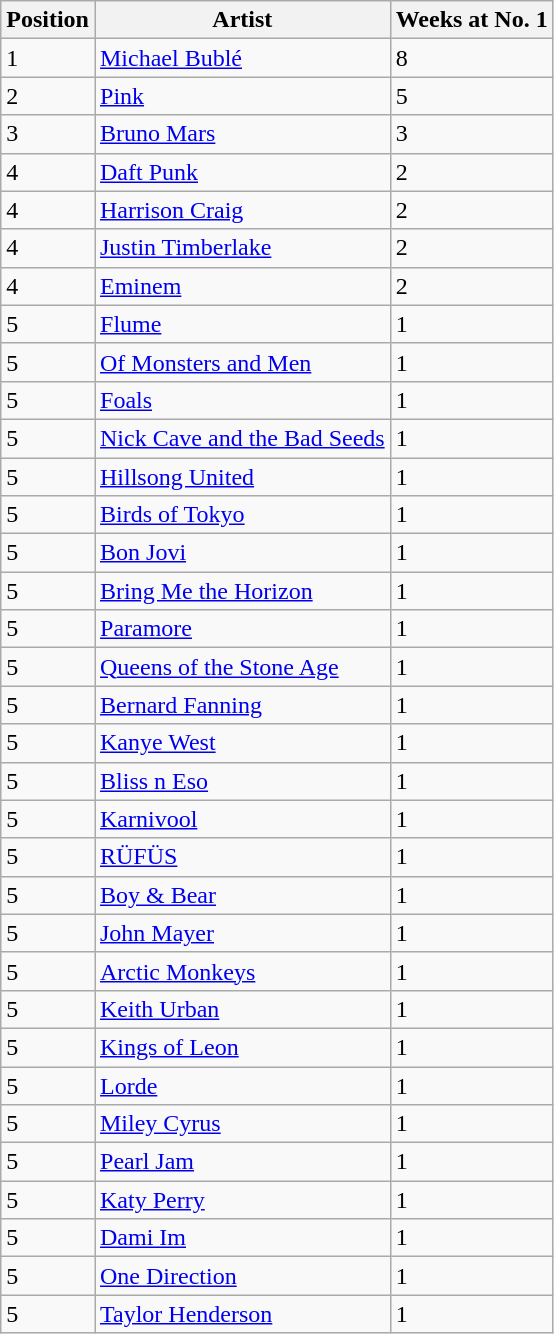<table class="wikitable sortable">
<tr>
<th>Position</th>
<th>Artist</th>
<th>Weeks at No. 1</th>
</tr>
<tr>
<td>1</td>
<td><a href='#'>Michael Bublé</a></td>
<td>8</td>
</tr>
<tr>
<td>2</td>
<td><a href='#'>Pink</a></td>
<td>5</td>
</tr>
<tr>
<td>3</td>
<td><a href='#'>Bruno Mars</a></td>
<td>3</td>
</tr>
<tr>
<td>4</td>
<td><a href='#'>Daft Punk</a></td>
<td>2</td>
</tr>
<tr>
<td>4</td>
<td><a href='#'>Harrison Craig</a></td>
<td>2</td>
</tr>
<tr>
<td>4</td>
<td><a href='#'>Justin Timberlake</a></td>
<td>2</td>
</tr>
<tr>
<td>4</td>
<td><a href='#'>Eminem</a></td>
<td>2</td>
</tr>
<tr>
<td>5</td>
<td><a href='#'>Flume</a></td>
<td>1</td>
</tr>
<tr>
<td>5</td>
<td><a href='#'>Of Monsters and Men</a></td>
<td>1</td>
</tr>
<tr>
<td>5</td>
<td><a href='#'>Foals</a></td>
<td>1</td>
</tr>
<tr>
<td>5</td>
<td><a href='#'>Nick Cave and the Bad Seeds</a></td>
<td>1</td>
</tr>
<tr>
<td>5</td>
<td><a href='#'>Hillsong United</a></td>
<td>1</td>
</tr>
<tr>
<td>5</td>
<td><a href='#'>Birds of Tokyo</a></td>
<td>1</td>
</tr>
<tr>
<td>5</td>
<td><a href='#'>Bon Jovi</a></td>
<td>1</td>
</tr>
<tr>
<td>5</td>
<td><a href='#'>Bring Me the Horizon</a></td>
<td>1</td>
</tr>
<tr>
<td>5</td>
<td><a href='#'>Paramore</a></td>
<td>1</td>
</tr>
<tr>
<td>5</td>
<td><a href='#'>Queens of the Stone Age</a></td>
<td>1</td>
</tr>
<tr>
<td>5</td>
<td><a href='#'>Bernard Fanning</a></td>
<td>1</td>
</tr>
<tr>
<td>5</td>
<td><a href='#'>Kanye West</a></td>
<td>1</td>
</tr>
<tr>
<td>5</td>
<td><a href='#'>Bliss n Eso</a></td>
<td>1</td>
</tr>
<tr>
<td>5</td>
<td><a href='#'>Karnivool</a></td>
<td>1</td>
</tr>
<tr>
<td>5</td>
<td><a href='#'>RÜFÜS</a></td>
<td>1</td>
</tr>
<tr>
<td>5</td>
<td><a href='#'>Boy & Bear</a></td>
<td>1</td>
</tr>
<tr>
<td>5</td>
<td><a href='#'>John Mayer</a></td>
<td>1</td>
</tr>
<tr>
<td>5</td>
<td><a href='#'>Arctic Monkeys</a></td>
<td>1</td>
</tr>
<tr>
<td>5</td>
<td><a href='#'>Keith Urban</a></td>
<td>1</td>
</tr>
<tr>
<td>5</td>
<td><a href='#'>Kings of Leon</a></td>
<td>1</td>
</tr>
<tr>
<td>5</td>
<td><a href='#'>Lorde</a></td>
<td>1</td>
</tr>
<tr>
<td>5</td>
<td><a href='#'>Miley Cyrus</a></td>
<td>1</td>
</tr>
<tr>
<td>5</td>
<td><a href='#'>Pearl Jam</a></td>
<td>1</td>
</tr>
<tr>
<td>5</td>
<td><a href='#'>Katy Perry</a></td>
<td>1</td>
</tr>
<tr>
<td>5</td>
<td><a href='#'>Dami Im</a></td>
<td>1</td>
</tr>
<tr>
<td>5</td>
<td><a href='#'>One Direction</a></td>
<td>1</td>
</tr>
<tr>
<td>5</td>
<td><a href='#'>Taylor Henderson</a></td>
<td>1</td>
</tr>
</table>
